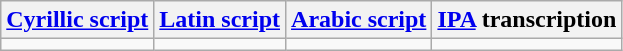<table class="wikitable">
<tr>
<th><a href='#'>Cyrillic script</a></th>
<th><a href='#'>Latin script</a></th>
<th><a href='#'>Arabic script</a></th>
<th><a href='#'>IPA</a> transcription</th>
</tr>
<tr style="vertical-align:top; text-align:center; white-space:nowrap;">
<td></td>
<td></td>
<td></td>
<td></td>
</tr>
</table>
